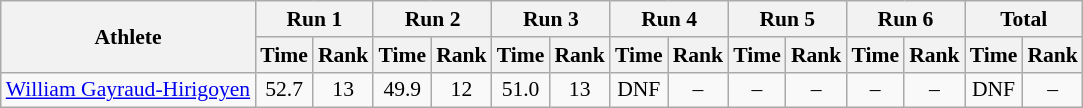<table class="wikitable" border="1" style="font-size:90%">
<tr>
<th rowspan="2">Athlete</th>
<th colspan="2">Run 1</th>
<th colspan="2">Run 2</th>
<th colspan="2">Run 3</th>
<th colspan="2">Run 4</th>
<th colspan="2">Run 5</th>
<th colspan="2">Run 6</th>
<th colspan="2">Total</th>
</tr>
<tr>
<th>Time</th>
<th>Rank</th>
<th>Time</th>
<th>Rank</th>
<th>Time</th>
<th>Rank</th>
<th>Time</th>
<th>Rank</th>
<th>Time</th>
<th>Rank</th>
<th>Time</th>
<th>Rank</th>
<th>Time</th>
<th>Rank</th>
</tr>
<tr>
<td><a href='#'>William Gayraud-Hirigoyen</a></td>
<td align="center">52.7</td>
<td align="center">13</td>
<td align="center">49.9</td>
<td align="center">12</td>
<td align="center">51.0</td>
<td align="center">13</td>
<td align="center">DNF</td>
<td align="center">–</td>
<td align="center">–</td>
<td align="center">–</td>
<td align="center">–</td>
<td align="center">–</td>
<td align="center">DNF</td>
<td align="center">–</td>
</tr>
</table>
